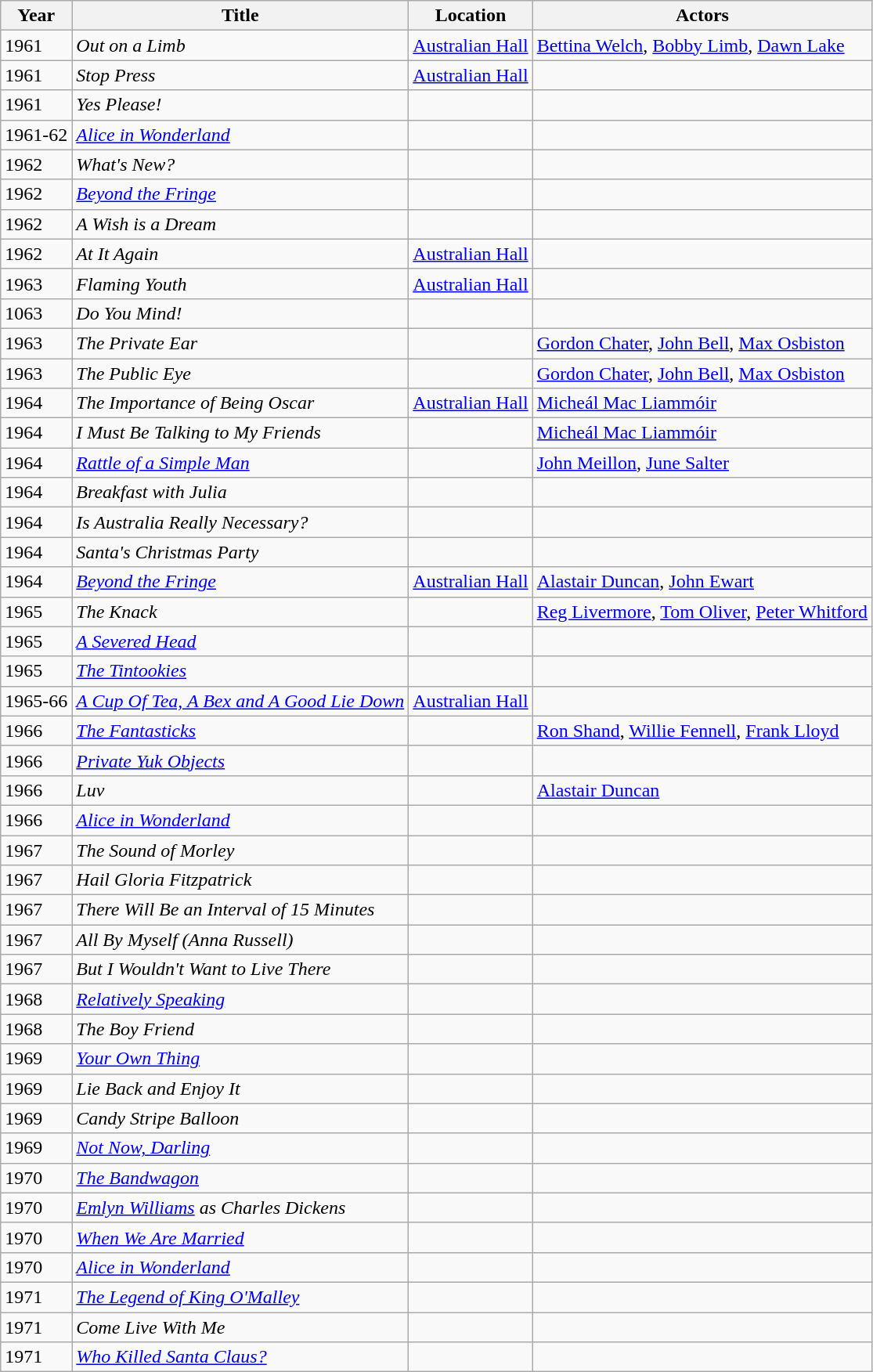<table class="wikitable">
<tr>
<th>Year</th>
<th>Title</th>
<th>Location</th>
<th>Actors</th>
</tr>
<tr>
<td>1961</td>
<td><em>Out on a Limb</em></td>
<td><a href='#'>Australian Hall</a></td>
<td><a href='#'>Bettina Welch</a>, <a href='#'>Bobby Limb</a>, <a href='#'>Dawn Lake</a></td>
</tr>
<tr>
<td>1961</td>
<td><em>Stop Press</em></td>
<td><a href='#'>Australian Hall</a></td>
<td></td>
</tr>
<tr>
<td>1961</td>
<td><em>Yes Please!</em></td>
<td></td>
<td></td>
</tr>
<tr>
<td>1961-62</td>
<td><em><a href='#'>Alice in Wonderland</a></em></td>
<td></td>
<td></td>
</tr>
<tr>
<td>1962</td>
<td><em>What's New?</em></td>
<td></td>
<td></td>
</tr>
<tr>
<td>1962</td>
<td><em><a href='#'>Beyond the Fringe</a></em></td>
<td></td>
<td></td>
</tr>
<tr>
<td>1962</td>
<td><em>A Wish is a Dream</em></td>
<td></td>
<td></td>
</tr>
<tr>
<td>1962</td>
<td><em>At It Again</em></td>
<td><a href='#'>Australian Hall</a></td>
<td></td>
</tr>
<tr>
<td>1963</td>
<td><em>Flaming Youth</em></td>
<td><a href='#'>Australian Hall</a></td>
<td></td>
</tr>
<tr>
<td>1063</td>
<td><em>Do You Mind!</em></td>
<td></td>
<td></td>
</tr>
<tr>
<td>1963</td>
<td><em>The Private Ear</em></td>
<td></td>
<td><a href='#'>Gordon Chater</a>, <a href='#'>John Bell</a>, <a href='#'>Max Osbiston</a></td>
</tr>
<tr>
<td>1963</td>
<td><em>The Public Eye</em></td>
<td></td>
<td><a href='#'>Gordon Chater</a>, <a href='#'>John Bell</a>, <a href='#'>Max Osbiston</a></td>
</tr>
<tr>
<td>1964</td>
<td><em>The Importance of Being Oscar</em></td>
<td><a href='#'>Australian Hall</a></td>
<td><a href='#'>Micheál Mac Liammóir</a></td>
</tr>
<tr>
<td>1964</td>
<td><em>I Must Be Talking to My Friends</em></td>
<td></td>
<td><a href='#'>Micheál Mac Liammóir</a></td>
</tr>
<tr>
<td>1964</td>
<td><em><a href='#'>Rattle of a Simple Man</a></em></td>
<td></td>
<td><a href='#'>John Meillon</a>, <a href='#'>June Salter</a></td>
</tr>
<tr>
<td>1964</td>
<td><em>Breakfast with Julia</em></td>
<td></td>
<td></td>
</tr>
<tr>
<td>1964</td>
<td><em>Is Australia Really Necessary?</em></td>
<td></td>
<td></td>
</tr>
<tr>
<td>1964</td>
<td><em>Santa's Christmas Party</em></td>
<td></td>
<td></td>
</tr>
<tr>
<td>1964</td>
<td><em><a href='#'>Beyond the Fringe</a></em></td>
<td><a href='#'>Australian Hall</a></td>
<td><a href='#'>Alastair Duncan</a>, <a href='#'>John Ewart</a></td>
</tr>
<tr>
<td>1965</td>
<td><em>The Knack</em></td>
<td></td>
<td><a href='#'>Reg Livermore</a>, <a href='#'>Tom Oliver</a>, <a href='#'>Peter Whitford</a></td>
</tr>
<tr>
<td>1965</td>
<td><em><a href='#'>A Severed Head</a></em></td>
<td></td>
<td></td>
</tr>
<tr>
<td>1965</td>
<td><em><a href='#'>The Tintookies</a></em></td>
<td></td>
<td></td>
</tr>
<tr>
<td>1965-66</td>
<td><em><a href='#'>A Cup Of Tea, A Bex and A Good Lie Down</a></em></td>
<td><a href='#'>Australian Hall</a></td>
<td></td>
</tr>
<tr>
<td>1966</td>
<td><em><a href='#'>The Fantasticks</a></em></td>
<td></td>
<td><a href='#'>Ron Shand</a>,  <a href='#'>Willie Fennell</a>, <a href='#'>Frank Lloyd</a></td>
</tr>
<tr>
<td>1966</td>
<td><em><a href='#'>Private Yuk Objects</a></em></td>
<td></td>
<td></td>
</tr>
<tr>
<td>1966</td>
<td><em>Luv</em></td>
<td></td>
<td><a href='#'>Alastair Duncan</a></td>
</tr>
<tr>
<td>1966</td>
<td><em><a href='#'>Alice in Wonderland</a></em></td>
<td></td>
<td></td>
</tr>
<tr>
<td>1967</td>
<td><em>The Sound of Morley</em></td>
<td></td>
<td></td>
</tr>
<tr>
<td>1967</td>
<td><em>Hail Gloria Fitzpatrick</em></td>
<td></td>
<td></td>
</tr>
<tr>
<td>1967</td>
<td><em>There Will Be an Interval of 15 Minutes</em></td>
<td></td>
<td></td>
</tr>
<tr>
<td>1967</td>
<td><em>All By Myself (Anna Russell)</em></td>
<td></td>
<td></td>
</tr>
<tr>
<td>1967</td>
<td><em>But I Wouldn't Want to Live There</em></td>
<td></td>
<td></td>
</tr>
<tr>
<td>1968</td>
<td><em><a href='#'>Relatively Speaking</a></em></td>
<td></td>
<td></td>
</tr>
<tr>
<td>1968</td>
<td><em>The Boy Friend</em></td>
<td></td>
<td></td>
</tr>
<tr>
<td>1969</td>
<td><em><a href='#'>Your Own Thing</a></em></td>
<td></td>
<td></td>
</tr>
<tr>
<td>1969</td>
<td><em>Lie Back and Enjoy It</em></td>
<td></td>
<td></td>
</tr>
<tr>
<td>1969</td>
<td><em>Candy Stripe Balloon</em></td>
<td></td>
<td></td>
</tr>
<tr>
<td>1969</td>
<td><em><a href='#'>Not Now, Darling</a></em></td>
<td></td>
<td></td>
</tr>
<tr>
<td>1970</td>
<td><em><a href='#'>The Bandwagon</a></em></td>
<td></td>
<td></td>
</tr>
<tr>
<td>1970</td>
<td><em><a href='#'>Emlyn Williams</a> as Charles Dickens</em></td>
<td></td>
<td></td>
</tr>
<tr>
<td>1970</td>
<td><em><a href='#'>When We Are Married</a></em></td>
<td></td>
<td></td>
</tr>
<tr>
<td>1970</td>
<td><em><a href='#'>Alice in Wonderland</a></em></td>
<td></td>
<td></td>
</tr>
<tr>
<td>1971</td>
<td><em><a href='#'>The Legend of King O'Malley</a></em></td>
<td></td>
<td></td>
</tr>
<tr>
<td>1971</td>
<td><em>Come Live With Me</em></td>
<td></td>
<td></td>
</tr>
<tr>
<td>1971</td>
<td><em><a href='#'>Who Killed Santa Claus?</a></em></td>
<td></td>
<td></td>
</tr>
</table>
